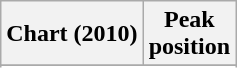<table class="wikitable sortable">
<tr>
<th>Chart (2010)</th>
<th>Peak<br>position</th>
</tr>
<tr>
</tr>
<tr>
</tr>
</table>
